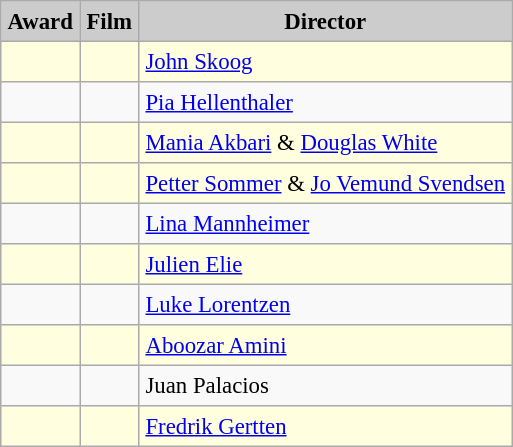<table border="2" cellpadding="4" cellspacing="0" style="margin: 1em 1em 1em 0; background: #F9F9F9; border: 1px solid #AAAAAA; border-collapse: collapse; font-size: 95%;">
<tr style="background:#CCCCCC" align="center">
<th>Award</th>
<th>Film</th>
<th>Director</th>
</tr>
<tr style="background:lightyellow">
<td></td>
<td></td>
<td> <a href='#'>John Skoog</a></td>
</tr>
<tr>
<td></td>
<td></td>
<td> <a href='#'>Pia Hellenthaler</a></td>
</tr>
<tr style="background:lightyellow">
<td></td>
<td></td>
<td> <a href='#'>Mania Akbari</a> & <a href='#'>Douglas White</a></td>
</tr>
<tr style="background:lightyellow">
<td></td>
<td></td>
<td> <a href='#'>Petter Sommer</a> & <a href='#'>Jo Vemund Svendsen</a></td>
</tr>
<tr>
<td></td>
<td></td>
<td> <a href='#'>Lina Mannheimer</a></td>
</tr>
<tr style="background:lightyellow">
<td></td>
<td></td>
<td> <a href='#'>Julien Elie</a></td>
</tr>
<tr>
<td></td>
<td></td>
<td> <a href='#'>Luke Lorentzen</a></td>
</tr>
<tr style="background:lightyellow">
<td></td>
<td></td>
<td> <a href='#'>Aboozar Amini</a></td>
</tr>
<tr>
<td></td>
<td></td>
<td> Juan Palacios</td>
</tr>
<tr style="background:lightyellow">
<td></td>
<td></td>
<td> <a href='#'>Fredrik Gertten</a></td>
</tr>
</table>
